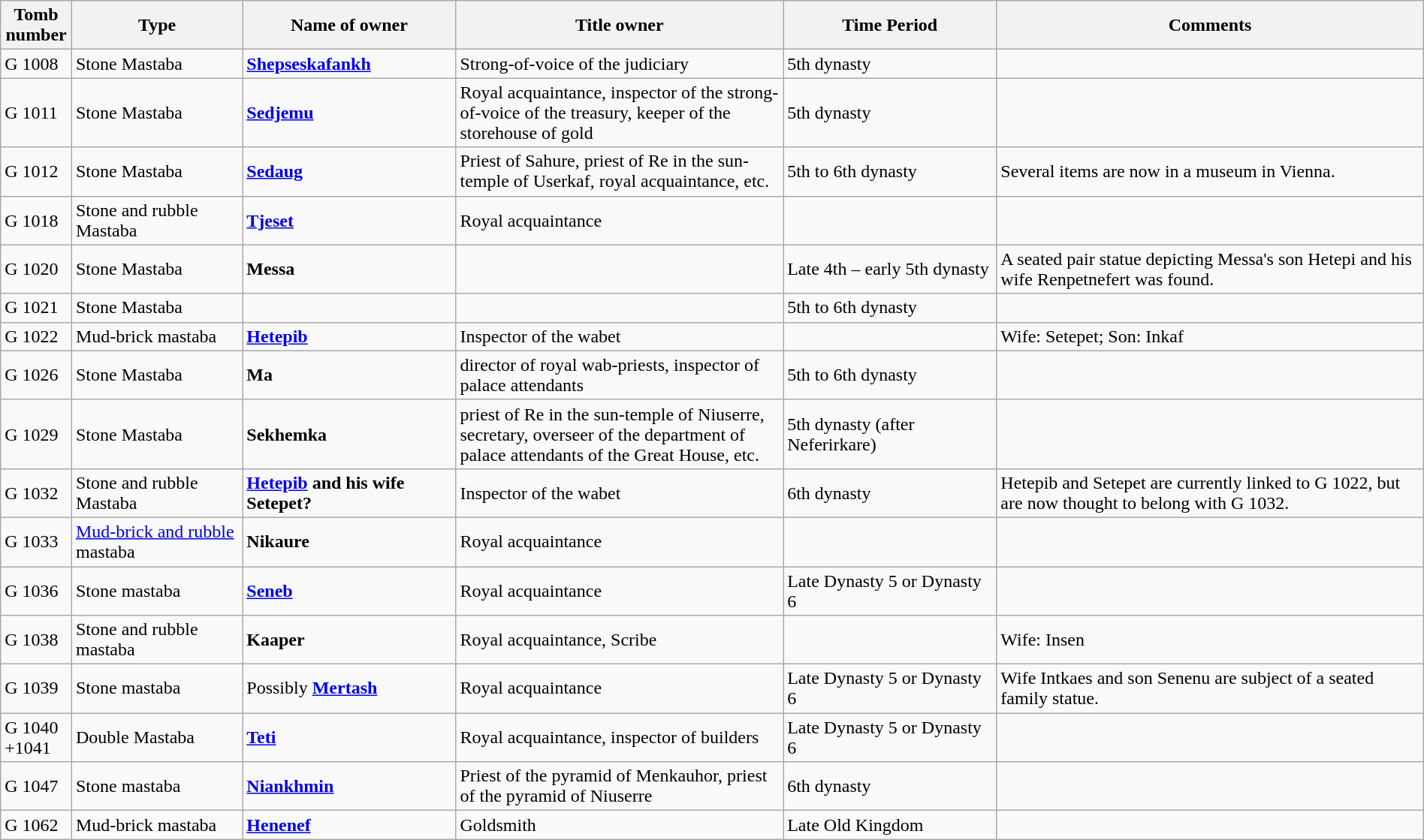<table class="wikitable" style="width: 100%;">
<tr>
<th width="5%">Tomb number</th>
<th width="12%">Type</th>
<th width="15%">Name of owner</th>
<th width="23%">Title owner</th>
<th width="15%">Time Period</th>
<th width="30%">Comments</th>
</tr>
<tr>
<td>G 1008</td>
<td>Stone Mastaba</td>
<td><strong><a href='#'>Shepseskafankh</a></strong></td>
<td>Strong-of-voice of the judiciary</td>
<td>5th dynasty</td>
<td></td>
</tr>
<tr>
<td>G 1011</td>
<td>Stone Mastaba</td>
<td><strong><a href='#'>Sedjemu</a></strong></td>
<td>Royal acquaintance, inspector of the strong-of-voice of the treasury, keeper of the storehouse of gold</td>
<td>5th dynasty</td>
<td></td>
</tr>
<tr>
<td>G 1012</td>
<td>Stone Mastaba</td>
<td><strong><a href='#'>Sedaug</a></strong></td>
<td>Priest of Sahure, priest of Re in the sun-temple of Userkaf, royal acquaintance, etc.</td>
<td>5th to 6th dynasty</td>
<td>Several items are now in a museum in Vienna.</td>
</tr>
<tr>
<td>G 1018</td>
<td>Stone and rubble Mastaba</td>
<td><strong><a href='#'>Tjeset</a></strong></td>
<td>Royal acquaintance</td>
<td></td>
<td></td>
</tr>
<tr>
<td>G 1020</td>
<td>Stone Mastaba</td>
<td><strong>Messa</strong></td>
<td></td>
<td>Late 4th – early 5th dynasty</td>
<td>A seated pair statue depicting Messa's son Hetepi and his wife Renpetnefert was found.</td>
</tr>
<tr>
<td>G 1021</td>
<td>Stone Mastaba</td>
<td></td>
<td></td>
<td>5th to 6th dynasty</td>
<td></td>
</tr>
<tr>
<td>G 1022</td>
<td>Mud-brick mastaba</td>
<td><strong><a href='#'>Hetepib</a></strong></td>
<td>Inspector of the wabet</td>
<td></td>
<td>Wife: Setepet; Son: Inkaf</td>
</tr>
<tr>
<td>G 1026</td>
<td>Stone Mastaba</td>
<td><strong>Ma</strong></td>
<td>director of royal wab-priests, inspector of palace attendants</td>
<td>5th to 6th dynasty</td>
<td></td>
</tr>
<tr>
<td>G 1029</td>
<td>Stone Mastaba</td>
<td><strong>Sekhemka</strong></td>
<td>priest of Re in the sun-temple of Niuserre, secretary, overseer of the department of palace attendants of the Great House, etc.</td>
<td>5th dynasty (after Neferirkare)</td>
<td></td>
</tr>
<tr>
<td>G 1032</td>
<td>Stone and rubble Mastaba</td>
<td><strong><a href='#'>Hetepib</a> and his wife Setepet?</strong></td>
<td>Inspector of the wabet</td>
<td>6th dynasty</td>
<td>Hetepib and Setepet are currently linked to G 1022, but are now thought to belong with G 1032.</td>
</tr>
<tr>
<td>G 1033</td>
<td><a href='#'>Mud-brick and rubble</a> mastaba</td>
<td><strong>Nikaure</strong></td>
<td>Royal acquaintance</td>
<td></td>
<td></td>
</tr>
<tr>
<td>G 1036</td>
<td>Stone mastaba</td>
<td><strong><a href='#'>Seneb</a></strong></td>
<td>Royal acquaintance</td>
<td>Late Dynasty 5 or Dynasty 6</td>
<td></td>
</tr>
<tr>
<td>G 1038</td>
<td>Stone and rubble mastaba</td>
<td><strong>Kaaper</strong></td>
<td>Royal acquaintance, Scribe</td>
<td></td>
<td>Wife: Insen</td>
</tr>
<tr>
<td>G 1039</td>
<td>Stone mastaba</td>
<td>Possibly <strong><a href='#'>Mertash</a></strong></td>
<td>Royal acquaintance</td>
<td>Late Dynasty 5 or Dynasty 6</td>
<td>Wife Intkaes and son Senenu are subject of a seated family statue.</td>
</tr>
<tr>
<td>G 1040 +1041</td>
<td>Double Mastaba</td>
<td><strong><a href='#'>Teti</a></strong></td>
<td>Royal acquaintance, inspector of builders</td>
<td>Late Dynasty 5 or Dynasty 6</td>
<td></td>
</tr>
<tr>
<td>G 1047</td>
<td>Stone mastaba</td>
<td><strong><a href='#'>Niankhmin</a></strong></td>
<td>Priest of the pyramid of Menkauhor, priest of the pyramid of Niuserre</td>
<td>6th dynasty</td>
<td></td>
</tr>
<tr>
<td>G 1062</td>
<td>Mud-brick mastaba</td>
<td><strong><a href='#'>Henenef</a></strong></td>
<td>Goldsmith</td>
<td>Late Old Kingdom</td>
<td></td>
</tr>
</table>
